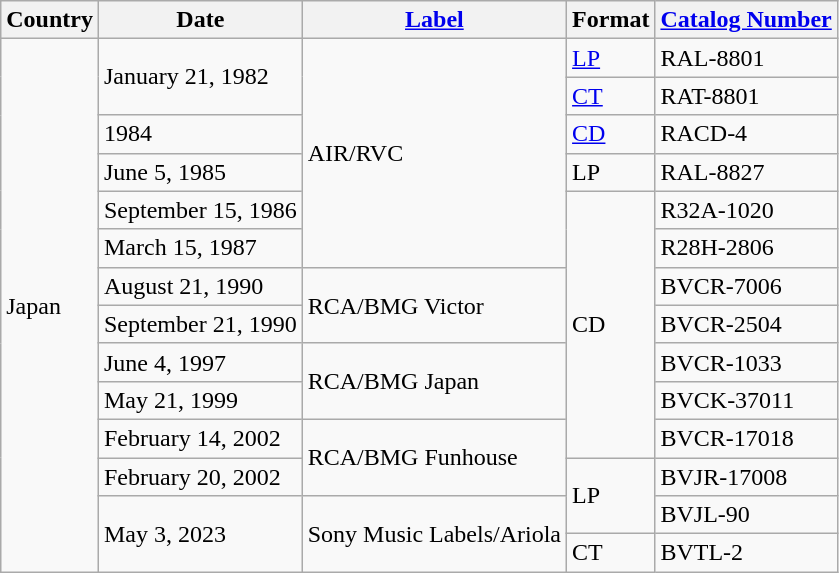<table class="wikitable">
<tr>
<th>Country</th>
<th>Date</th>
<th><a href='#'>Label</a></th>
<th>Format</th>
<th><a href='#'>Catalog Number</a></th>
</tr>
<tr>
<td rowspan="14">Japan</td>
<td rowspan="2">January 21, 1982</td>
<td rowspan="6">AIR/RVC</td>
<td><a href='#'>LP</a></td>
<td>RAL-8801</td>
</tr>
<tr>
<td><a href='#'>CT</a></td>
<td>RAT-8801</td>
</tr>
<tr>
<td>1984</td>
<td><a href='#'>CD</a></td>
<td>RACD-4</td>
</tr>
<tr>
<td>June 5, 1985</td>
<td>LP</td>
<td>RAL-8827</td>
</tr>
<tr>
<td>September 15, 1986</td>
<td rowspan="7">CD</td>
<td>R32A-1020</td>
</tr>
<tr>
<td>March 15, 1987</td>
<td>R28H-2806</td>
</tr>
<tr>
<td>August 21, 1990</td>
<td rowspan="2">RCA/BMG Victor</td>
<td>BVCR-7006</td>
</tr>
<tr>
<td>September 21, 1990</td>
<td>BVCR-2504</td>
</tr>
<tr>
<td>June 4, 1997</td>
<td rowspan="2">RCA/BMG Japan</td>
<td>BVCR-1033</td>
</tr>
<tr>
<td>May 21, 1999</td>
<td>BVCK-37011</td>
</tr>
<tr>
<td>February 14, 2002</td>
<td rowspan="2">RCA/BMG Funhouse</td>
<td>BVCR-17018</td>
</tr>
<tr>
<td>February 20, 2002</td>
<td rowspan="2">LP</td>
<td>BVJR-17008</td>
</tr>
<tr>
<td rowspan="2">May 3, 2023</td>
<td rowspan="2">Sony Music Labels/Ariola</td>
<td>BVJL-90</td>
</tr>
<tr>
<td>CT</td>
<td>BVTL-2</td>
</tr>
</table>
